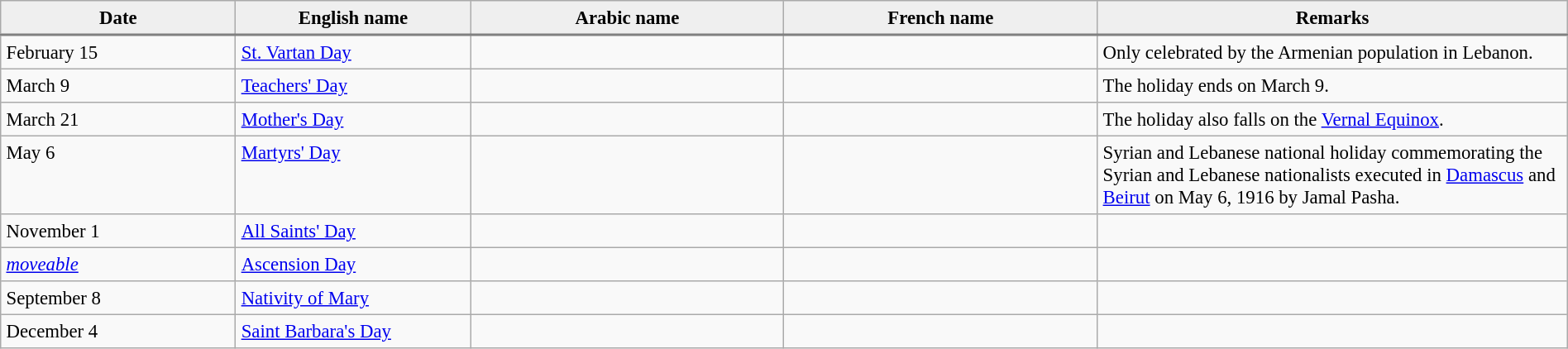<table border="1" cellpadding="4" cellspacing="0" style="background: #f9f9f9; border: 1px #AAA solid; border-collapse: collapse; font-size: 95%; float: center;">
<tr style="background: #efefef; border-bottom: 2px solid gray;">
<th width="15%">Date</th>
<th width="15%">English name</th>
<th width="20%">Arabic name</th>
<th width="20%">French name</th>
<th>Remarks</th>
</tr>
<tr valign=top>
<td>February 15</td>
<td><a href='#'>St. Vartan Day</a></td>
<td></td>
<td></td>
<td>Only celebrated by the Armenian population in Lebanon.</td>
</tr>
<tr valign=top>
<td>March 9</td>
<td><a href='#'>Teachers' Day</a></td>
<td></td>
<td></td>
<td>The holiday ends on March 9.</td>
</tr>
<tr valign=top>
<td>March 21</td>
<td><a href='#'>Mother's Day</a></td>
<td></td>
<td></td>
<td>The holiday also falls on the <a href='#'>Vernal Equinox</a>.</td>
</tr>
<tr valign=top>
<td>May 6</td>
<td><a href='#'>Martyrs' Day</a></td>
<td></td>
<td></td>
<td>Syrian and Lebanese national holiday commemorating the Syrian and Lebanese nationalists executed in <a href='#'>Damascus</a> and <a href='#'>Beirut</a> on May 6, 1916 by Jamal Pasha.</td>
</tr>
<tr valign=top>
<td>November 1</td>
<td><a href='#'>All Saints' Day</a></td>
<td></td>
<td></td>
<td></td>
</tr>
<tr valign=top>
<td><em><a href='#'>moveable</a></em></td>
<td><a href='#'>Ascension Day</a></td>
<td></td>
<td></td>
<td></td>
</tr>
<tr valign=top>
<td>September 8</td>
<td><a href='#'>Nativity of Mary</a></td>
<td></td>
<td></td>
<td></td>
</tr>
<tr>
<td>December 4</td>
<td><a href='#'>Saint Barbara's Day</a></td>
<td></td>
<td></td>
<td></td>
</tr>
</table>
